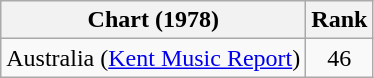<table class="wikitable">
<tr>
<th>Chart (1978)</th>
<th>Rank</th>
</tr>
<tr>
<td>Australia (<a href='#'>Kent Music Report</a>)</td>
<td align="center">46</td>
</tr>
</table>
